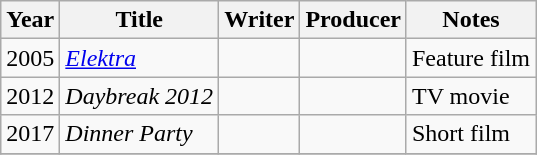<table class="wikitable sortable">
<tr>
<th>Year</th>
<th>Title</th>
<th>Writer</th>
<th>Producer</th>
<th>Notes</th>
</tr>
<tr>
<td>2005</td>
<td><em><a href='#'>Elektra</a></em></td>
<td></td>
<td></td>
<td>Feature film</td>
</tr>
<tr>
<td>2012</td>
<td><em>Daybreak 2012</em></td>
<td></td>
<td></td>
<td>TV movie</td>
</tr>
<tr>
<td>2017</td>
<td><em>Dinner Party</em></td>
<td></td>
<td></td>
<td>Short film</td>
</tr>
<tr>
</tr>
</table>
